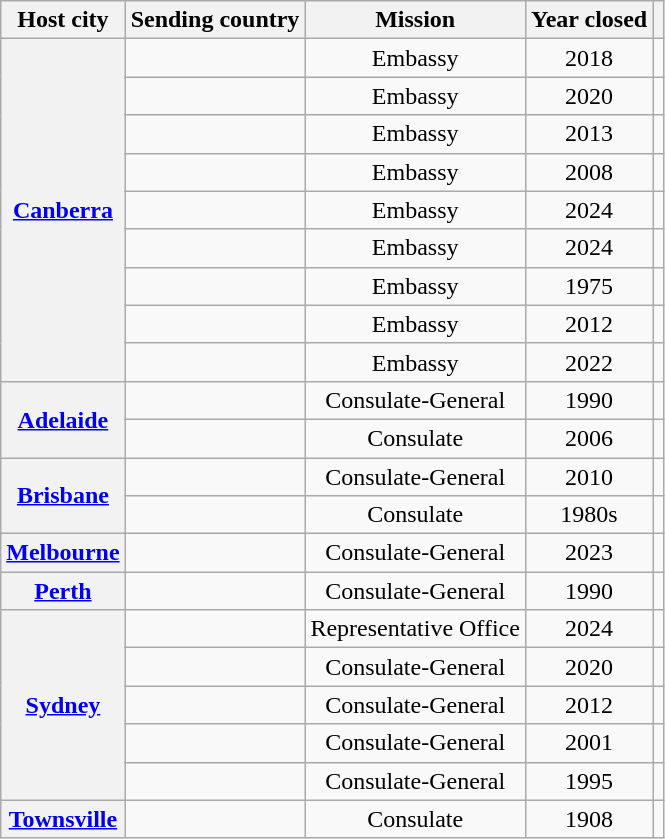<table class="wikitable plainrowheaders">
<tr>
<th scope="col">Host city</th>
<th scope="col">Sending country</th>
<th scope="col">Mission</th>
<th scope="col">Year closed</th>
<th scope="col"></th>
</tr>
<tr>
<th rowspan="9"><a href='#'>Canberra</a></th>
<td></td>
<td style="text-align:center;">Embassy</td>
<td style="text-align:center;">2018</td>
<td style="text-align:center;"></td>
</tr>
<tr>
<td></td>
<td style="text-align:center;">Embassy</td>
<td style="text-align:center;">2020</td>
<td style="text-align:center;"></td>
</tr>
<tr>
<td></td>
<td style="text-align:center;">Embassy</td>
<td style="text-align:center;">2013</td>
<td style="text-align:center;"></td>
</tr>
<tr>
<td></td>
<td style="text-align:center;">Embassy</td>
<td style="text-align:center;">2008</td>
<td style="text-align:center;"></td>
</tr>
<tr>
<td></td>
<td style="text-align:center;">Embassy</td>
<td style="text-align:center;">2024</td>
<td style="text-align:center;"></td>
</tr>
<tr>
<td></td>
<td style="text-align:center;">Embassy</td>
<td style="text-align:center;">2024</td>
<td style="text-align:center;"></td>
</tr>
<tr>
<td></td>
<td style="text-align:center;">Embassy</td>
<td style="text-align:center;">1975</td>
<td style="text-align:center;"></td>
</tr>
<tr>
<td></td>
<td style="text-align:center;">Embassy</td>
<td style="text-align:center;">2012</td>
<td style="text-align:center;"></td>
</tr>
<tr>
<td></td>
<td style="text-align:center;">Embassy</td>
<td style="text-align:center;">2022</td>
<td style="text-align:center;"></td>
</tr>
<tr>
<th rowspan="2"><a href='#'>Adelaide</a></th>
<td></td>
<td style="text-align:center;">Consulate-General</td>
<td style="text-align:center;">1990</td>
<td style="text-align:center;"></td>
</tr>
<tr>
<td></td>
<td style="text-align:center;">Consulate</td>
<td style="text-align:center;">2006</td>
<td style="text-align:center;"></td>
</tr>
<tr>
<th rowspan="2"><a href='#'>Brisbane</a></th>
<td></td>
<td style="text-align:center;">Consulate-General</td>
<td style="text-align:center;">2010</td>
<td style="text-align:center;"></td>
</tr>
<tr>
<td></td>
<td style="text-align:center;">Consulate</td>
<td style="text-align:center;">1980s</td>
<td style="text-align:center;"></td>
</tr>
<tr>
<th><a href='#'>Melbourne</a></th>
<td></td>
<td style="text-align:center;">Consulate-General</td>
<td style="text-align:center;">2023</td>
<td style="text-align:center;"></td>
</tr>
<tr>
<th><a href='#'>Perth</a></th>
<td></td>
<td style="text-align:center;">Consulate-General</td>
<td style="text-align:center;">1990</td>
<td style="text-align:center;"></td>
</tr>
<tr>
<th rowspan="5"><a href='#'>Sydney</a></th>
<td></td>
<td style="text-align:center;">Representative Office</td>
<td style="text-align:center;">2024</td>
<td style="text-align:center;"></td>
</tr>
<tr>
<td></td>
<td style="text-align:center;">Consulate-General</td>
<td style="text-align:center;">2020</td>
<td style="text-align:center;"></td>
</tr>
<tr>
<td></td>
<td style="text-align:center;">Consulate-General</td>
<td style="text-align:center;">2012</td>
<td style="text-align:center;"></td>
</tr>
<tr>
<td></td>
<td style="text-align:center;">Consulate-General</td>
<td style="text-align:center;">2001</td>
<td style="text-align:center;"></td>
</tr>
<tr>
<td></td>
<td style="text-align:center;">Consulate-General</td>
<td style="text-align:center;">1995</td>
<td style="text-align:center;"></td>
</tr>
<tr>
<th><a href='#'>Townsville</a></th>
<td></td>
<td style="text-align:center;">Consulate</td>
<td style="text-align:center;">1908</td>
<td style="text-align:center;"></td>
</tr>
</table>
